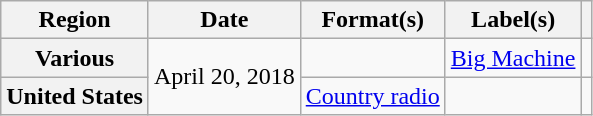<table class="wikitable plainrowheaders">
<tr>
<th scope="col">Region</th>
<th scope="col">Date</th>
<th scope="col">Format(s)</th>
<th scope="col">Label(s)</th>
<th scope="col"></th>
</tr>
<tr>
<th scope="row">Various</th>
<td rowspan="2">April 20, 2018</td>
<td></td>
<td><a href='#'>Big Machine</a></td>
<td style="text-align:center;"></td>
</tr>
<tr>
<th scope="row">United States</th>
<td><a href='#'>Country radio</a></td>
<td></td>
<td style="text-align:center;"></td>
</tr>
</table>
